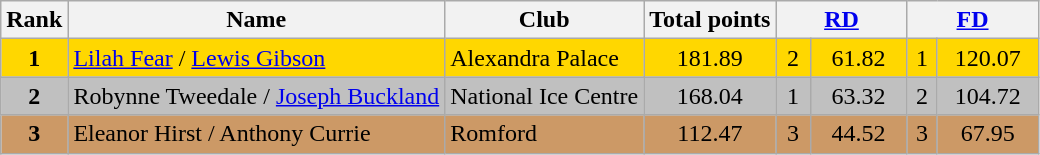<table class="wikitable sortable">
<tr>
<th>Rank</th>
<th>Name</th>
<th>Club</th>
<th>Total points</th>
<th colspan="2" width="80px"><a href='#'>RD</a></th>
<th colspan="2" width="80px"><a href='#'>FD</a></th>
</tr>
<tr bgcolor="gold">
<td align="center"><strong>1</strong></td>
<td><a href='#'>Lilah Fear</a> / <a href='#'>Lewis Gibson</a></td>
<td>Alexandra Palace</td>
<td align="center">181.89</td>
<td align="center">2</td>
<td align="center">61.82</td>
<td align="center">1</td>
<td align="center">120.07</td>
</tr>
<tr bgcolor="silver">
<td align="center"><strong>2</strong></td>
<td>Robynne Tweedale / <a href='#'>Joseph Buckland</a></td>
<td>National Ice Centre</td>
<td align="center">168.04</td>
<td align="center">1</td>
<td align="center">63.32</td>
<td align="center">2</td>
<td align="center">104.72</td>
</tr>
<tr bgcolor="cc9966">
<td align="center"><strong>3</strong></td>
<td>Eleanor Hirst / Anthony Currie</td>
<td>Romford</td>
<td align="center">112.47</td>
<td align="center">3</td>
<td align="center">44.52</td>
<td align="center">3</td>
<td align="center">67.95</td>
</tr>
</table>
